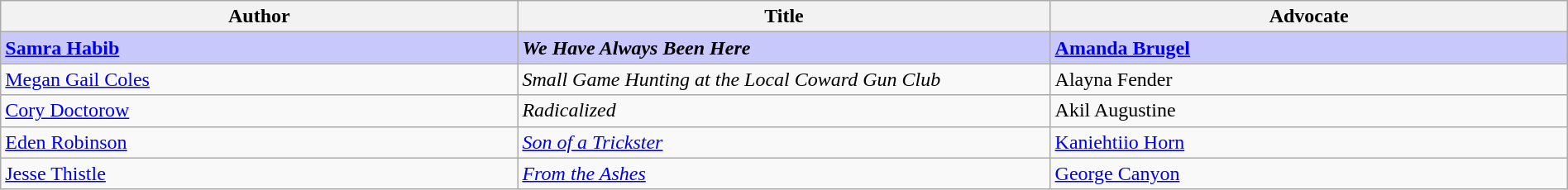<table class="wikitable" style="width:100%;">
<tr>
<th width=33%>Author</th>
<th width=34%>Title</th>
<th width=34%>Advocate</th>
</tr>
<tr>
<td style="background:#C8C8FA"><strong><a href='#'>Samra Habib</a></strong></td>
<td style="background:#C8C8FA"><strong><em>We Have Always Been Here</em></strong></td>
<td style="background:#C8C8FA"><strong><a href='#'>Amanda Brugel</a></strong></td>
</tr>
<tr>
<td><a href='#'>Megan Gail Coles</a></td>
<td><em>Small Game Hunting at the Local Coward Gun Club</em></td>
<td>Alayna Fender</td>
</tr>
<tr>
<td><a href='#'>Cory Doctorow</a></td>
<td><em>Radicalized</em></td>
<td>Akil Augustine</td>
</tr>
<tr>
<td><a href='#'>Eden Robinson</a></td>
<td><em><a href='#'>Son of a Trickster</a></em></td>
<td><a href='#'>Kaniehtiio Horn</a></td>
</tr>
<tr>
<td><a href='#'>Jesse Thistle</a></td>
<td><em><a href='#'>From the Ashes</a></em></td>
<td><a href='#'>George Canyon</a></td>
</tr>
</table>
